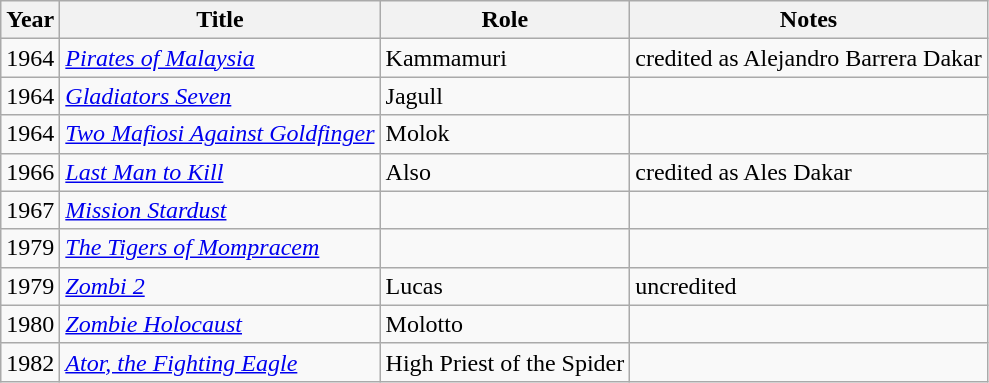<table class="wikitable sortable">
<tr>
<th>Year</th>
<th>Title</th>
<th>Role</th>
<th class="unsortable">Notes</th>
</tr>
<tr>
<td>1964</td>
<td><em><a href='#'>Pirates of Malaysia</a></em></td>
<td>Kammamuri</td>
<td>credited as Alejandro Barrera Dakar</td>
</tr>
<tr>
<td>1964</td>
<td><em><a href='#'>Gladiators Seven</a></em></td>
<td>Jagull</td>
<td></td>
</tr>
<tr>
<td>1964</td>
<td><em><a href='#'>Two Mafiosi Against Goldfinger</a></em></td>
<td>Molok</td>
<td></td>
</tr>
<tr>
<td>1966</td>
<td><em><a href='#'>Last Man to Kill</a></em></td>
<td>Also</td>
<td>credited as Ales Dakar</td>
</tr>
<tr>
<td>1967</td>
<td><em><a href='#'>Mission Stardust</a></em></td>
<td></td>
<td></td>
</tr>
<tr>
<td>1979</td>
<td><em><a href='#'>The Tigers of Mompracem</a></em></td>
<td></td>
<td></td>
</tr>
<tr>
<td>1979</td>
<td><em><a href='#'>Zombi 2</a></em></td>
<td>Lucas</td>
<td>uncredited</td>
</tr>
<tr>
<td>1980</td>
<td><em><a href='#'>Zombie Holocaust</a></em></td>
<td>Molotto</td>
<td></td>
</tr>
<tr>
<td>1982</td>
<td><em><a href='#'>Ator, the Fighting Eagle</a></em></td>
<td>High Priest of the Spider</td>
<td></td>
</tr>
</table>
